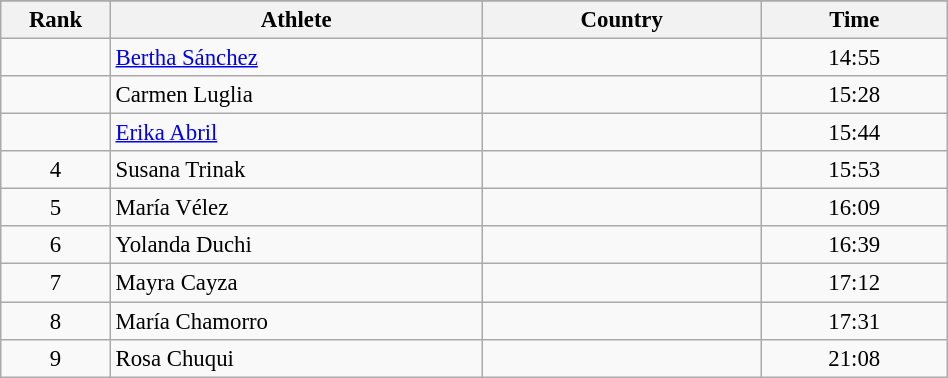<table class="wikitable sortable" style=" text-align:center; font-size:95%;" width="50%">
<tr>
</tr>
<tr>
<th width=5%>Rank</th>
<th width=20%>Athlete</th>
<th width=15%>Country</th>
<th width=10%>Time</th>
</tr>
<tr>
<td align=center></td>
<td align=left><a href='#'>Bertha Sánchez</a></td>
<td align=left></td>
<td>14:55</td>
</tr>
<tr>
<td align=center></td>
<td align=left>Carmen Luglia</td>
<td align=left></td>
<td>15:28</td>
</tr>
<tr>
<td align=center></td>
<td align=left><a href='#'>Erika Abril</a></td>
<td align=left></td>
<td>15:44</td>
</tr>
<tr>
<td align=center>4</td>
<td align=left>Susana Trinak</td>
<td align=left></td>
<td>15:53</td>
</tr>
<tr>
<td align=center>5</td>
<td align=left>María Vélez</td>
<td align=left></td>
<td>16:09</td>
</tr>
<tr>
<td align=center>6</td>
<td align=left>Yolanda Duchi</td>
<td align=left></td>
<td>16:39</td>
</tr>
<tr>
<td align=center>7</td>
<td align=left>Mayra Cayza</td>
<td align=left></td>
<td>17:12</td>
</tr>
<tr>
<td align=center>8</td>
<td align=left>María Chamorro</td>
<td align=left></td>
<td>17:31</td>
</tr>
<tr>
<td align=center>9</td>
<td align=left>Rosa Chuqui</td>
<td align=left></td>
<td>21:08</td>
</tr>
</table>
